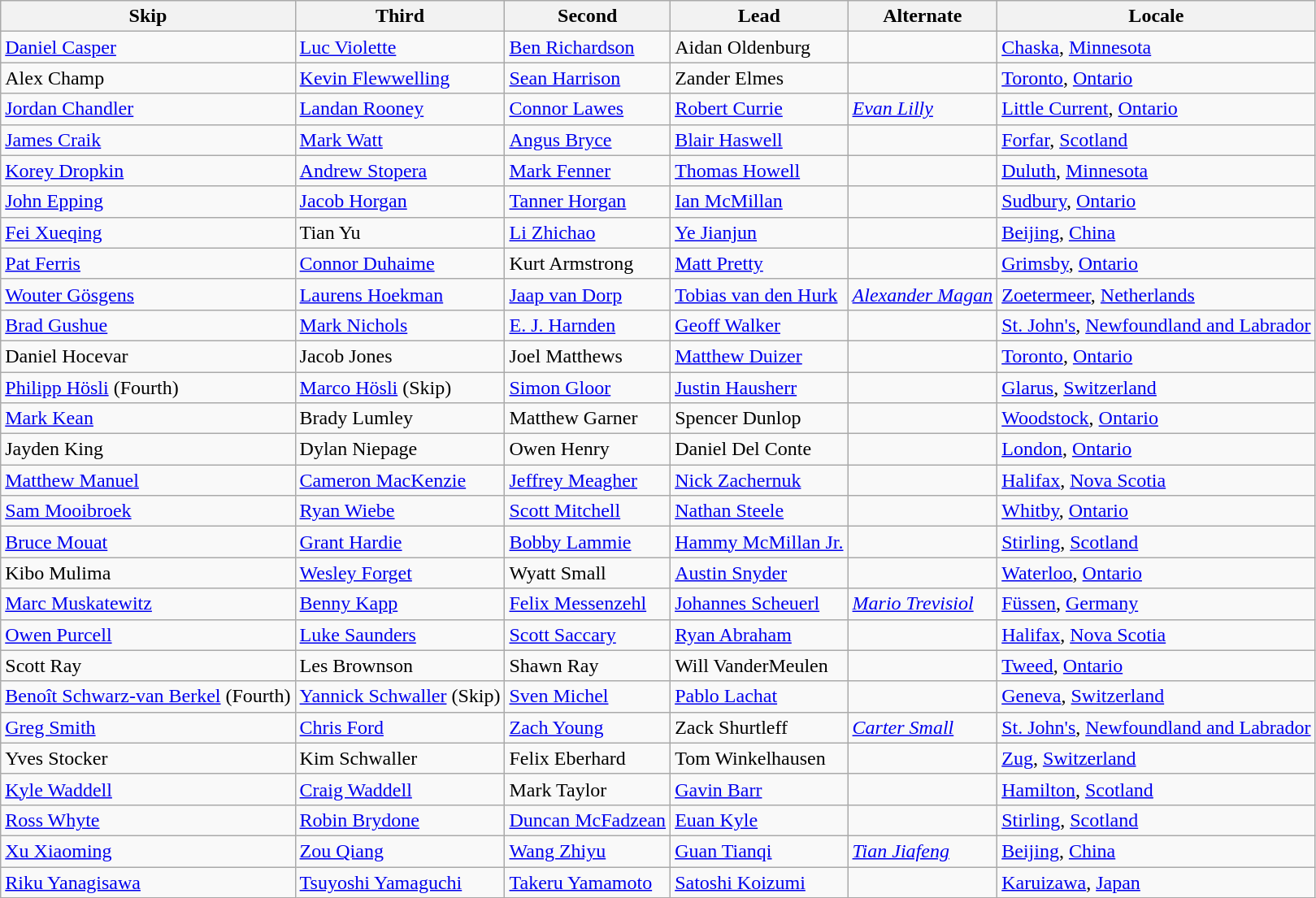<table class=wikitable>
<tr>
<th scope="col">Skip</th>
<th scope="col">Third</th>
<th scope="col">Second</th>
<th scope="col">Lead</th>
<th scope="col">Alternate</th>
<th scope="col">Locale</th>
</tr>
<tr>
<td><a href='#'>Daniel Casper</a></td>
<td><a href='#'>Luc Violette</a></td>
<td><a href='#'>Ben Richardson</a></td>
<td>Aidan Oldenburg</td>
<td></td>
<td> <a href='#'>Chaska</a>, <a href='#'>Minnesota</a></td>
</tr>
<tr>
<td>Alex Champ</td>
<td><a href='#'>Kevin Flewwelling</a></td>
<td><a href='#'>Sean Harrison</a></td>
<td>Zander Elmes</td>
<td></td>
<td> <a href='#'>Toronto</a>, <a href='#'>Ontario</a></td>
</tr>
<tr>
<td><a href='#'>Jordan Chandler</a></td>
<td><a href='#'>Landan Rooney</a></td>
<td><a href='#'>Connor Lawes</a></td>
<td><a href='#'>Robert Currie</a></td>
<td><em><a href='#'>Evan Lilly</a></em></td>
<td> <a href='#'>Little Current</a>, <a href='#'>Ontario</a></td>
</tr>
<tr>
<td><a href='#'>James Craik</a></td>
<td><a href='#'>Mark Watt</a></td>
<td><a href='#'>Angus Bryce</a></td>
<td><a href='#'>Blair Haswell</a></td>
<td></td>
<td> <a href='#'>Forfar</a>, <a href='#'>Scotland</a></td>
</tr>
<tr>
<td><a href='#'>Korey Dropkin</a></td>
<td><a href='#'>Andrew Stopera</a></td>
<td><a href='#'>Mark Fenner</a></td>
<td><a href='#'>Thomas Howell</a></td>
<td></td>
<td> <a href='#'>Duluth</a>, <a href='#'>Minnesota</a></td>
</tr>
<tr>
<td><a href='#'>John Epping</a></td>
<td><a href='#'>Jacob Horgan</a></td>
<td><a href='#'>Tanner Horgan</a></td>
<td><a href='#'>Ian McMillan</a></td>
<td></td>
<td> <a href='#'>Sudbury</a>, <a href='#'>Ontario</a></td>
</tr>
<tr>
<td><a href='#'>Fei Xueqing</a></td>
<td>Tian Yu</td>
<td><a href='#'>Li Zhichao</a></td>
<td><a href='#'>Ye Jianjun</a></td>
<td></td>
<td> <a href='#'>Beijing</a>, <a href='#'>China</a></td>
</tr>
<tr>
<td><a href='#'>Pat Ferris</a></td>
<td><a href='#'>Connor Duhaime</a></td>
<td>Kurt Armstrong</td>
<td><a href='#'>Matt Pretty</a></td>
<td></td>
<td> <a href='#'>Grimsby</a>, <a href='#'>Ontario</a></td>
</tr>
<tr>
<td><a href='#'>Wouter Gösgens</a></td>
<td><a href='#'>Laurens Hoekman</a></td>
<td><a href='#'>Jaap van Dorp</a></td>
<td><a href='#'>Tobias van den Hurk</a></td>
<td><em><a href='#'>Alexander Magan</a></em></td>
<td> <a href='#'>Zoetermeer</a>, <a href='#'>Netherlands</a></td>
</tr>
<tr>
<td><a href='#'>Brad Gushue</a></td>
<td><a href='#'>Mark Nichols</a></td>
<td><a href='#'>E. J. Harnden</a></td>
<td><a href='#'>Geoff Walker</a></td>
<td></td>
<td> <a href='#'>St. John's</a>, <a href='#'>Newfoundland and Labrador</a></td>
</tr>
<tr>
<td>Daniel Hocevar</td>
<td>Jacob Jones</td>
<td>Joel Matthews</td>
<td><a href='#'>Matthew Duizer</a></td>
<td></td>
<td> <a href='#'>Toronto</a>, <a href='#'>Ontario</a></td>
</tr>
<tr>
<td><a href='#'>Philipp Hösli</a> (Fourth)</td>
<td><a href='#'>Marco Hösli</a> (Skip)</td>
<td><a href='#'>Simon Gloor</a></td>
<td><a href='#'>Justin Hausherr</a></td>
<td></td>
<td> <a href='#'>Glarus</a>, <a href='#'>Switzerland</a></td>
</tr>
<tr>
<td><a href='#'>Mark Kean</a></td>
<td>Brady Lumley</td>
<td>Matthew Garner</td>
<td>Spencer Dunlop</td>
<td></td>
<td> <a href='#'>Woodstock</a>, <a href='#'>Ontario</a></td>
</tr>
<tr>
<td>Jayden King</td>
<td>Dylan Niepage</td>
<td>Owen Henry</td>
<td>Daniel Del Conte</td>
<td></td>
<td> <a href='#'>London</a>, <a href='#'>Ontario</a></td>
</tr>
<tr>
<td><a href='#'>Matthew Manuel</a></td>
<td><a href='#'>Cameron MacKenzie</a></td>
<td><a href='#'>Jeffrey Meagher</a></td>
<td><a href='#'>Nick Zachernuk</a></td>
<td></td>
<td> <a href='#'>Halifax</a>, <a href='#'>Nova Scotia</a></td>
</tr>
<tr>
<td><a href='#'>Sam Mooibroek</a></td>
<td><a href='#'>Ryan Wiebe</a></td>
<td><a href='#'>Scott Mitchell</a></td>
<td><a href='#'>Nathan Steele</a></td>
<td></td>
<td> <a href='#'>Whitby</a>, <a href='#'>Ontario</a></td>
</tr>
<tr>
<td><a href='#'>Bruce Mouat</a></td>
<td><a href='#'>Grant Hardie</a></td>
<td><a href='#'>Bobby Lammie</a></td>
<td><a href='#'>Hammy McMillan Jr.</a></td>
<td></td>
<td> <a href='#'>Stirling</a>, <a href='#'>Scotland</a></td>
</tr>
<tr>
<td>Kibo Mulima</td>
<td><a href='#'>Wesley Forget</a></td>
<td>Wyatt Small</td>
<td><a href='#'>Austin Snyder</a></td>
<td></td>
<td> <a href='#'>Waterloo</a>, <a href='#'>Ontario</a></td>
</tr>
<tr>
<td><a href='#'>Marc Muskatewitz</a></td>
<td><a href='#'>Benny Kapp</a></td>
<td><a href='#'>Felix Messenzehl</a></td>
<td><a href='#'>Johannes Scheuerl</a></td>
<td><em><a href='#'>Mario Trevisiol</a></em></td>
<td> <a href='#'>Füssen</a>, <a href='#'>Germany</a></td>
</tr>
<tr>
<td><a href='#'>Owen Purcell</a></td>
<td><a href='#'>Luke Saunders</a></td>
<td><a href='#'>Scott Saccary</a></td>
<td><a href='#'>Ryan Abraham</a></td>
<td></td>
<td> <a href='#'>Halifax</a>, <a href='#'>Nova Scotia</a></td>
</tr>
<tr>
<td>Scott Ray</td>
<td>Les Brownson</td>
<td>Shawn Ray</td>
<td>Will VanderMeulen</td>
<td></td>
<td> <a href='#'>Tweed</a>, <a href='#'>Ontario</a></td>
</tr>
<tr>
<td><a href='#'>Benoît Schwarz-van Berkel</a> (Fourth)</td>
<td><a href='#'>Yannick Schwaller</a> (Skip)</td>
<td><a href='#'>Sven Michel</a></td>
<td><a href='#'>Pablo Lachat</a></td>
<td></td>
<td> <a href='#'>Geneva</a>, <a href='#'>Switzerland</a></td>
</tr>
<tr>
<td><a href='#'>Greg Smith</a></td>
<td><a href='#'>Chris Ford</a></td>
<td><a href='#'>Zach Young</a></td>
<td>Zack Shurtleff</td>
<td><em><a href='#'>Carter Small</a></em></td>
<td> <a href='#'>St. John's</a>, <a href='#'>Newfoundland and Labrador</a></td>
</tr>
<tr>
<td>Yves Stocker</td>
<td>Kim Schwaller</td>
<td>Felix Eberhard</td>
<td>Tom Winkelhausen</td>
<td></td>
<td> <a href='#'>Zug</a>, <a href='#'>Switzerland</a></td>
</tr>
<tr>
<td><a href='#'>Kyle Waddell</a></td>
<td><a href='#'>Craig Waddell</a></td>
<td>Mark Taylor</td>
<td><a href='#'>Gavin Barr</a></td>
<td></td>
<td> <a href='#'>Hamilton</a>, <a href='#'>Scotland</a></td>
</tr>
<tr>
<td><a href='#'>Ross Whyte</a></td>
<td><a href='#'>Robin Brydone</a></td>
<td><a href='#'>Duncan McFadzean</a></td>
<td><a href='#'>Euan Kyle</a></td>
<td></td>
<td> <a href='#'>Stirling</a>, <a href='#'>Scotland</a></td>
</tr>
<tr>
<td><a href='#'>Xu Xiaoming</a></td>
<td><a href='#'>Zou Qiang</a></td>
<td><a href='#'>Wang Zhiyu</a></td>
<td><a href='#'>Guan Tianqi</a></td>
<td><em><a href='#'>Tian Jiafeng</a></em></td>
<td> <a href='#'>Beijing</a>, <a href='#'>China</a></td>
</tr>
<tr>
<td><a href='#'>Riku Yanagisawa</a></td>
<td><a href='#'>Tsuyoshi Yamaguchi</a></td>
<td><a href='#'>Takeru Yamamoto</a></td>
<td><a href='#'>Satoshi Koizumi</a></td>
<td></td>
<td> <a href='#'>Karuizawa</a>, <a href='#'>Japan</a></td>
</tr>
</table>
